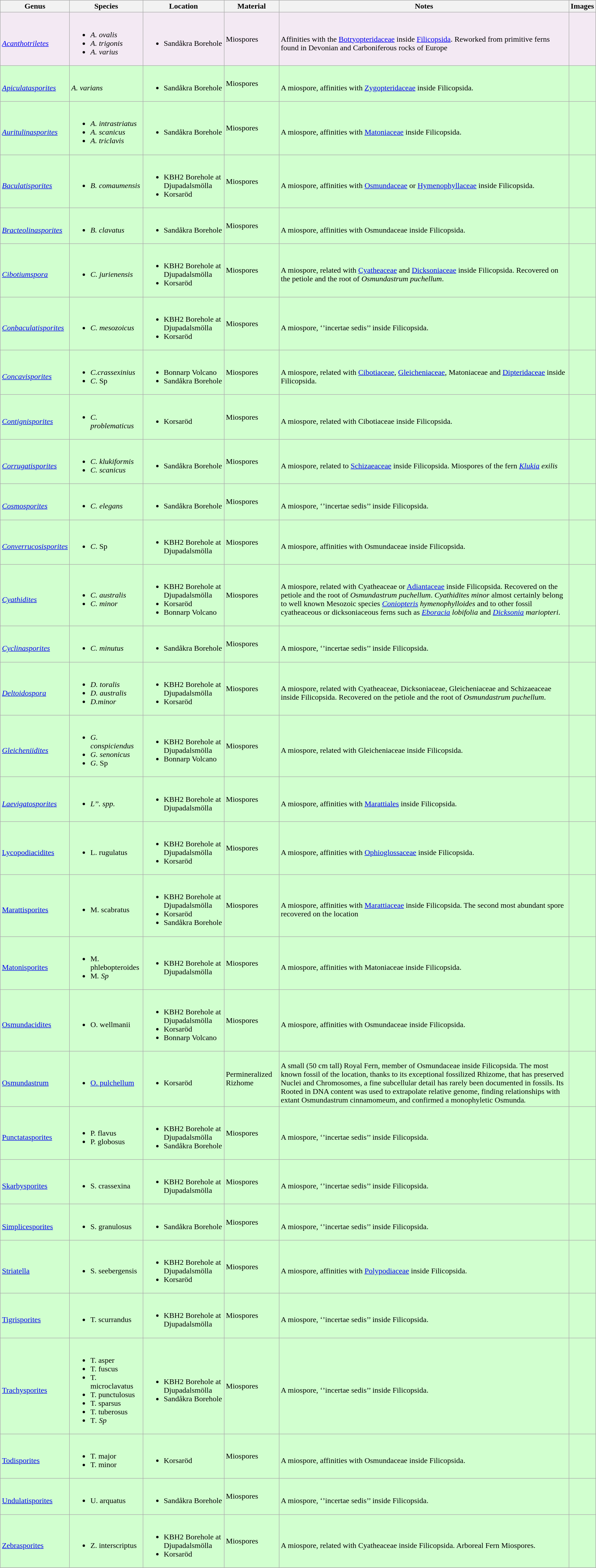<table class="wikitable sortable">
<tr>
<th>Genus</th>
<th>Species</th>
<th>Location</th>
<th>Material</th>
<th>Notes</th>
<th>Images</th>
</tr>
<tr>
<td style="background:#f3e9f3;"><br><em><a href='#'>Acanthotriletes</a></em></td>
<td style="background:#f3e9f3;"><br><ul><li><em>A. ovalis</em></li><li><em>A. trigonis</em></li><li><em>A. varius</em></li></ul></td>
<td style="background:#f3e9f3;"><br><ul><li>Sandåkra Borehole</li></ul></td>
<td style="background:#f3e9f3;">Miospores</td>
<td style="background:#f3e9f3;"><br>Affinities with the <a href='#'>Botryopteridaceae</a> inside <a href='#'>Filicopsida</a>. Reworked from primitive ferns found in Devonian and Carboniferous rocks of Europe</td>
<td style="background:#f3e9f3;"></td>
</tr>
<tr>
<td style="background:#D1FFCF;"><br><em><a href='#'>Apiculatasporites</a></em></td>
<td style="background:#D1FFCF;"><br><em>A. varians</em></td>
<td style="background:#D1FFCF;"><br><ul><li>Sandåkra Borehole</li></ul></td>
<td style="background:#D1FFCF;">Miospores</td>
<td style="background:#D1FFCF;"><br>A miospore, affinities with <a href='#'>Zygopteridaceae</a> inside Filicopsida.</td>
<td style="background:#D1FFCF;"></td>
</tr>
<tr>
<td style="background:#D1FFCF;"><br><em><a href='#'>Auritulinasporites</a></em></td>
<td style="background:#D1FFCF;"><br><ul><li><em>A. intrastriatus</em></li><li><em>A. scanicus</em></li><li><em>A. triclavis</em></li></ul></td>
<td style="background:#D1FFCF;"><br><ul><li>Sandåkra Borehole</li></ul></td>
<td style="background:#D1FFCF;">Miospores</td>
<td style="background:#D1FFCF;"><br>A miospore, affinities with <a href='#'>Matoniaceae</a> inside Filicopsida.</td>
<td style="background:#D1FFCF;"><br></td>
</tr>
<tr>
<td style="background:#D1FFCF;"><br><em><a href='#'>Baculatisporites</a></em></td>
<td style="background:#D1FFCF;"><br><ul><li><em>B. comaumensis</em></li></ul></td>
<td style="background:#D1FFCF;"><br><ul><li>KBH2 Borehole at Djupadalsmölla</li><li>Korsaröd</li></ul></td>
<td style="background:#D1FFCF;">Miospores</td>
<td style="background:#D1FFCF;"><br>A miospore, affinities with <a href='#'>Osmundaceae</a> or <a href='#'>Hymenophyllaceae</a> inside Filicopsida.</td>
<td style="background:#D1FFCF;"><br></td>
</tr>
<tr>
<td style="background:#D1FFCF;"><br><em><a href='#'>Bracteolinasporites</a></em></td>
<td style="background:#D1FFCF;"><br><ul><li><em>B. clavatus</em></li></ul></td>
<td style="background:#D1FFCF;"><br><ul><li>Sandåkra Borehole</li></ul></td>
<td style="background:#D1FFCF;">Miospores</td>
<td style="background:#D1FFCF;"><br>A miospore, affinities with Osmundaceae inside Filicopsida.</td>
<td style="background:#D1FFCF;"></td>
</tr>
<tr>
<td style="background:#D1FFCF;"><br><em><a href='#'>Cibotiumspora</a></em></td>
<td style="background:#D1FFCF;"><br><ul><li><em>C. jurienensis</em></li></ul></td>
<td style="background:#D1FFCF;"><br><ul><li>KBH2 Borehole at Djupadalsmölla</li><li>Korsaröd</li></ul></td>
<td style="background:#D1FFCF;">Miospores</td>
<td style="background:#D1FFCF;"><br>A miospore, related with <a href='#'>Cyatheaceae</a> and <a href='#'>Dicksoniaceae</a> inside Filicopsida.  Recovered on the petiole and the root of <em>Osmundastrum puchellum</em>.</td>
<td style="background:#D1FFCF;"></td>
</tr>
<tr>
<td style="background:#D1FFCF;"><br><em><a href='#'>Conbaculatisporites</a></em></td>
<td style="background:#D1FFCF;"><br><ul><li><em>C. mesozoicus</em></li></ul></td>
<td style="background:#D1FFCF;"><br><ul><li>KBH2 Borehole at Djupadalsmölla</li><li>Korsaröd</li></ul></td>
<td style="background:#D1FFCF;">Miospores</td>
<td style="background:#D1FFCF;"><br>A miospore, ‘’incertae sedis’’ inside Filicopsida.</td>
<td style="background:#D1FFCF;"></td>
</tr>
<tr>
<td style="background:#D1FFCF;"><br><em><a href='#'>Concavisporites</a></em></td>
<td style="background:#D1FFCF;"><br><ul><li><em>C.crassexinius</em></li><li><em>C</em>. Sp</li></ul></td>
<td style="background:#D1FFCF;"><br><ul><li>Bonnarp Volcano</li><li>Sandåkra Borehole</li></ul></td>
<td style="background:#D1FFCF;">Miospores</td>
<td style="background:#D1FFCF;"><br>A miospore, related with <a href='#'>Cibotiaceae</a>, <a href='#'>Gleicheniaceae</a>, Matoniaceae and <a href='#'>Dipteridaceae</a> inside Filicopsida.</td>
<td style="background:#D1FFCF;"></td>
</tr>
<tr>
<td style="background:#D1FFCF;"><br><em><a href='#'>Contignisporites</a></em></td>
<td style="background:#D1FFCF;"><br><ul><li><em>C. problematicus</em></li></ul></td>
<td style="background:#D1FFCF;"><br><ul><li>Korsaröd</li></ul></td>
<td style="background:#D1FFCF;">Miospores</td>
<td style="background:#D1FFCF;"><br>A miospore, related with Cibotiaceae inside Filicopsida.</td>
<td style="background:#D1FFCF;"><br></td>
</tr>
<tr>
<td style="background:#D1FFCF;"><br><em><a href='#'>Corrugatisporites</a></em></td>
<td style="background:#D1FFCF;"><br><ul><li><em>C. klukiformis</em></li><li><em>C. scanicus</em></li></ul></td>
<td style="background:#D1FFCF;"><br><ul><li>Sandåkra Borehole</li></ul></td>
<td style="background:#D1FFCF;">Miospores</td>
<td style="background:#D1FFCF;"><br>A miospore, related to <a href='#'>Schizaeaceae</a> inside Filicopsida. Miospores of the fern <em><a href='#'>Klukia</a> exilis</em></td>
<td style="background:#D1FFCF;"></td>
</tr>
<tr>
<td style="background:#D1FFCF;"><br><em><a href='#'>Cosmosporites</a></em></td>
<td style="background:#D1FFCF;"><br><ul><li><em>C. elegans</em></li></ul></td>
<td style="background:#D1FFCF;"><br><ul><li>Sandåkra Borehole</li></ul></td>
<td style="background:#D1FFCF;">Miospores</td>
<td style="background:#D1FFCF;"><br>A miospore, ‘’incertae sedis’’ inside Filicopsida.</td>
<td style="background:#D1FFCF;"></td>
</tr>
<tr>
<td style="background:#D1FFCF;"><br><em><a href='#'>Converrucosisporites</a></em></td>
<td style="background:#D1FFCF;"><br><ul><li><em>C</em>. Sp</li></ul></td>
<td style="background:#D1FFCF;"><br><ul><li>KBH2 Borehole at Djupadalsmölla</li></ul></td>
<td style="background:#D1FFCF;">Miospores</td>
<td style="background:#D1FFCF;"><br>A miospore, affinities with Osmundaceae inside Filicopsida.</td>
<td style="background:#D1FFCF;"></td>
</tr>
<tr>
<td style="background:#D1FFCF;"><br><em><a href='#'>Cyathidites</a></em></td>
<td style="background:#D1FFCF;"><br><ul><li><em>C. australis</em></li><li><em>C. minor</em></li></ul></td>
<td style="background:#D1FFCF;"><br><ul><li>KBH2 Borehole at Djupadalsmölla</li><li>Korsaröd</li><li>Bonnarp Volcano</li></ul></td>
<td style="background:#D1FFCF;">Miospores</td>
<td style="background:#D1FFCF;"><br>A miospore, related with Cyatheaceae or <a href='#'>Adiantaceae</a> inside Filicopsida.  Recovered on the petiole and the root of <em>Osmundastrum puchellum</em>. <em>Cyathidites minor</em> almost certainly belong to well known Mesozoic species <em><a href='#'>Coniopteris</a> hymenophylloides</em> and to other fossil cyatheaceous or dicksoniaceous ferns such as <em><a href='#'>Eboracia</a> lobifolia</em> and <em><a href='#'>Dicksonia</a> mariopteri</em>.</td>
<td style="background:#D1FFCF;"><br></td>
</tr>
<tr>
<td style="background:#D1FFCF;"><br><em><a href='#'>Cyclinasporites</a></em></td>
<td style="background:#D1FFCF;"><br><ul><li><em>C. minutus</em></li></ul></td>
<td style="background:#D1FFCF;"><br><ul><li>Sandåkra Borehole</li></ul></td>
<td style="background:#D1FFCF;">Miospores</td>
<td style="background:#D1FFCF;"><br>A miospore, ‘’incertae sedis’’ inside Filicopsida.</td>
<td style="background:#D1FFCF;"></td>
</tr>
<tr>
<td style="background:#D1FFCF;"><br><em><a href='#'>Deltoidospora</a></em></td>
<td style="background:#D1FFCF;"><br><ul><li><em>D. toralis</em></li><li><em>D. australis</em></li><li><em>D.minor</em></li></ul></td>
<td style="background:#D1FFCF;"><br><ul><li>KBH2 Borehole at Djupadalsmölla</li><li>Korsaröd</li></ul></td>
<td style="background:#D1FFCF;">Miospores</td>
<td style="background:#D1FFCF;"><br>A miospore, related with Cyatheaceae, Dicksoniaceae, Gleicheniaceae and Schizaeaceae inside Filicopsida. Recovered on the petiole and the root of <em>Osmundastrum puchellum</em>.</td>
<td style="background:#D1FFCF;"></td>
</tr>
<tr>
<td style="background:#D1FFCF;"><br><em><a href='#'>Gleicheniidites</a></em></td>
<td style="background:#D1FFCF;"><br><ul><li><em>G. conspiciendus</em></li><li><em>G. senonicus</em></li><li><em>G</em>. Sp</li></ul></td>
<td style="background:#D1FFCF;"><br><ul><li>KBH2 Borehole at Djupadalsmölla</li><li>Bonnarp Volcano</li></ul></td>
<td style="background:#D1FFCF;">Miospores</td>
<td style="background:#D1FFCF;"><br>A miospore, related with Gleicheniaceae inside Filicopsida.</td>
<td style="background:#D1FFCF;"></td>
</tr>
<tr>
<td style="background:#D1FFCF;"><br><em><a href='#'>Laevigatosporites</a></em></td>
<td style="background:#D1FFCF;"><br><ul><li><em>L’’. spp.</li></ul></td>
<td style="background:#D1FFCF;"><br><ul><li>KBH2 Borehole at Djupadalsmölla</li></ul></td>
<td style="background:#D1FFCF;">Miospores</td>
<td style="background:#D1FFCF;"><br>A miospore, affinities with <a href='#'>Marattiales</a> inside Filicopsida.</td>
<td style="background:#D1FFCF;"></td>
</tr>
<tr>
<td style="background:#D1FFCF;"><br></em><a href='#'>Lycopodiacidites</a><em></td>
<td style="background:#D1FFCF;"><br><ul><li></em>L. rugulatus<em></li></ul></td>
<td style="background:#D1FFCF;"><br><ul><li>KBH2 Borehole at Djupadalsmölla</li><li>Korsaröd</li></ul></td>
<td style="background:#D1FFCF;">Miospores</td>
<td style="background:#D1FFCF;"><br>A miospore, affinities with <a href='#'>Ophioglossaceae</a> inside Filicopsida.</td>
<td style="background:#D1FFCF;"><br></td>
</tr>
<tr>
<td style="background:#D1FFCF;"><br></em><a href='#'>Marattisporites</a><em></td>
<td style="background:#D1FFCF;"><br><ul><li></em>M. scabratus<em></li></ul></td>
<td style="background:#D1FFCF;"><br><ul><li>KBH2 Borehole at Djupadalsmölla</li><li>Korsaröd</li><li>Sandåkra Borehole</li></ul></td>
<td style="background:#D1FFCF;">Miospores</td>
<td style="background:#D1FFCF;"><br>A miospore, affinities with <a href='#'>Marattiaceae</a> inside Filicopsida. The second most abundant spore recovered on the location</td>
<td style="background:#D1FFCF;"><br></td>
</tr>
<tr>
<td style="background:#D1FFCF;"><br></em><a href='#'>Matonisporites</a><em></td>
<td style="background:#D1FFCF;"><br><ul><li></em>M. phlebopteroides<em></li><li></em>M<em>. Sp</li></ul></td>
<td style="background:#D1FFCF;"><br><ul><li>KBH2 Borehole at Djupadalsmölla</li></ul></td>
<td style="background:#D1FFCF;">Miospores</td>
<td style="background:#D1FFCF;"><br>A miospore, affinities with Matoniaceae inside Filicopsida.</td>
<td style="background:#D1FFCF;"></td>
</tr>
<tr>
<td style="background:#D1FFCF;"><br></em><a href='#'>Osmundacidites</a><em></td>
<td style="background:#D1FFCF;"><br><ul><li></em>O. wellmanii<em></li></ul></td>
<td style="background:#D1FFCF;"><br><ul><li>KBH2 Borehole at Djupadalsmölla</li><li>Korsaröd</li><li>Bonnarp Volcano</li></ul></td>
<td style="background:#D1FFCF;">Miospores</td>
<td style="background:#D1FFCF;"><br>A miospore, affinities with Osmundaceae inside Filicopsida.</td>
<td style="background:#D1FFCF;"><br></td>
</tr>
<tr>
<td style="background:#D1FFCF;"><br></em><a href='#'>Osmundastrum</a><em></td>
<td style="background:#D1FFCF;"><br><ul><li></em><a href='#'>O. pulchellum</a><em></li></ul></td>
<td style="background:#D1FFCF;"><br><ul><li>Korsaröd</li></ul></td>
<td style="background:#D1FFCF;">Permineralized Rizhome</td>
<td style="background:#D1FFCF;"><br>A small (50 cm tall) Royal Fern, member of  Osmundaceae inside Filicopsida. The most known fossil of the location, thanks to its exceptional fossilized Rhizome, that has preserved Nuclei and Chromosomes, a fine subcellular detail has rarely been documented in fossils. Its Rooted in DNA content was used to extrapolate relative genome, finding relationships with extant Osmundastrum cinnamomeum, and confirmed a monophyletic </em>Osmunda<em>.</td>
<td style="background:#D1FFCF;"><br></td>
</tr>
<tr>
<td style="background:#D1FFCF;"><br></em><a href='#'>Punctatasporites</a><em></td>
<td style="background:#D1FFCF;"><br><ul><li></em>P. flavus<em></li><li></em>P. globosus<em></li></ul></td>
<td style="background:#D1FFCF;"><br><ul><li>KBH2 Borehole at Djupadalsmölla</li><li>Sandåkra Borehole</li></ul></td>
<td style="background:#D1FFCF;">Miospores</td>
<td style="background:#D1FFCF;"><br>A miospore, ‘’incertae sedis’’ inside Filicopsida.</td>
<td style="background:#D1FFCF;"></td>
</tr>
<tr>
<td style="background:#D1FFCF;"><br></em><a href='#'>Skarbysporites</a><em></td>
<td style="background:#D1FFCF;"><br><ul><li></em>S. crassexina <em></li></ul></td>
<td style="background:#D1FFCF;"><br><ul><li>KBH2 Borehole at Djupadalsmölla</li></ul></td>
<td style="background:#D1FFCF;">Miospores</td>
<td style="background:#D1FFCF;"><br>A miospore, ‘’incertae sedis’’ inside Filicopsida.</td>
<td style="background:#D1FFCF;"></td>
</tr>
<tr>
<td style="background:#D1FFCF;"><br></em><a href='#'>Simplicesporites</a><em></td>
<td style="background:#D1FFCF;"><br><ul><li></em>S. granulosus<em></li></ul></td>
<td style="background:#D1FFCF;"><br><ul><li>Sandåkra Borehole</li></ul></td>
<td style="background:#D1FFCF;">Miospores</td>
<td style="background:#D1FFCF;"><br>A miospore, ‘’incertae sedis’’ inside Filicopsida.</td>
<td style="background:#D1FFCF;"></td>
</tr>
<tr>
<td style="background:#D1FFCF;"><br></em><a href='#'>Striatella</a><em></td>
<td style="background:#D1FFCF;"><br><ul><li></em>S. seebergensis<em></li></ul></td>
<td style="background:#D1FFCF;"><br><ul><li>KBH2 Borehole at Djupadalsmölla</li><li>Korsaröd</li></ul></td>
<td style="background:#D1FFCF;">Miospores</td>
<td style="background:#D1FFCF;"><br>A miospore, affinities with <a href='#'>Polypodiaceae</a> inside Filicopsida.</td>
<td style="background:#D1FFCF;"></td>
</tr>
<tr>
<td style="background:#D1FFCF;"><br></em><a href='#'>Tigrisporites</a><em></td>
<td style="background:#D1FFCF;"><br><ul><li></em>T. scurrandus <em></li></ul></td>
<td style="background:#D1FFCF;"><br><ul><li>KBH2 Borehole at Djupadalsmölla</li></ul></td>
<td style="background:#D1FFCF;">Miospores</td>
<td style="background:#D1FFCF;"><br>A miospore, ‘’incertae sedis’’ inside Filicopsida.</td>
<td style="background:#D1FFCF;"></td>
</tr>
<tr>
<td style="background:#D1FFCF;"><br></em><a href='#'>Trachysporites</a><em></td>
<td style="background:#D1FFCF;"><br><ul><li></em>T. asper<em></li><li></em>T. fuscus<em></li><li></em>T. microclavatus<em></li><li></em>T. punctulosus<em></li><li></em>T. sparsus<em></li><li></em>T. tuberosus<em></li><li></em>T<em>. Sp</li></ul></td>
<td style="background:#D1FFCF;"><br><ul><li>KBH2 Borehole at Djupadalsmölla</li><li>Sandåkra Borehole</li></ul></td>
<td style="background:#D1FFCF;">Miospores</td>
<td style="background:#D1FFCF;"><br>A miospore, ‘’incertae sedis’’ inside Filicopsida.</td>
<td style="background:#D1FFCF;"></td>
</tr>
<tr>
<td style="background:#D1FFCF;"><br></em><a href='#'>Todisporites</a><em></td>
<td style="background:#D1FFCF;"><br><ul><li></em>T. major<em></li><li></em>T. minor<em></li></ul></td>
<td style="background:#D1FFCF;"><br><ul><li>Korsaröd</li></ul></td>
<td style="background:#D1FFCF;">Miospores</td>
<td style="background:#D1FFCF;"><br>A miospore, affinities with Osmundaceae inside Filicopsida.</td>
<td style="background:#D1FFCF;"><br></td>
</tr>
<tr>
<td style="background:#D1FFCF;"><br></em><a href='#'>Undulatisporites</a><em></td>
<td style="background:#D1FFCF;"><br><ul><li></em>U. arquatus <em></li></ul></td>
<td style="background:#D1FFCF;"><br><ul><li>Sandåkra Borehole</li></ul></td>
<td style="background:#D1FFCF;">Miospores</td>
<td style="background:#D1FFCF;"><br>A miospore, ‘’incertae sedis’’ inside Filicopsida.</td>
<td style="background:#D1FFCF;"></td>
</tr>
<tr>
<td style="background:#D1FFCF;"><br></em><a href='#'>Zebrasporites</a><em></td>
<td style="background:#D1FFCF;"><br><ul><li></em>Z. interscriptus<em></li></ul></td>
<td style="background:#D1FFCF;"><br><ul><li>KBH2 Borehole at Djupadalsmölla</li><li>Korsaröd</li></ul></td>
<td style="background:#D1FFCF;">Miospores</td>
<td style="background:#D1FFCF;"><br>A miospore, related with Cyatheaceae inside Filicopsida. Arboreal Fern Miospores.</td>
<td style="background:#D1FFCF;"><br></td>
</tr>
<tr>
</tr>
</table>
